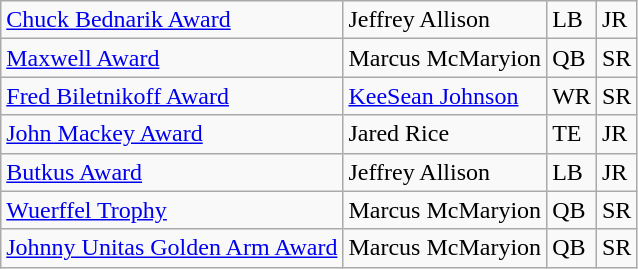<table class="wikitable">
<tr>
<td><a href='#'>Chuck Bednarik Award</a></td>
<td>Jeffrey Allison</td>
<td>LB</td>
<td>JR</td>
</tr>
<tr>
<td><a href='#'>Maxwell Award</a></td>
<td>Marcus McMaryion</td>
<td>QB</td>
<td>SR</td>
</tr>
<tr>
<td><a href='#'>Fred Biletnikoff Award</a></td>
<td><a href='#'>KeeSean Johnson</a></td>
<td>WR</td>
<td>SR</td>
</tr>
<tr>
<td><a href='#'>John Mackey Award</a></td>
<td>Jared Rice</td>
<td>TE</td>
<td>JR</td>
</tr>
<tr>
<td><a href='#'>Butkus Award</a></td>
<td>Jeffrey Allison</td>
<td>LB</td>
<td>JR</td>
</tr>
<tr>
<td><a href='#'>Wuerffel Trophy</a></td>
<td>Marcus McMaryion</td>
<td>QB</td>
<td>SR</td>
</tr>
<tr>
<td><a href='#'>Johnny Unitas Golden Arm Award</a></td>
<td>Marcus McMaryion</td>
<td>QB</td>
<td>SR</td>
</tr>
</table>
